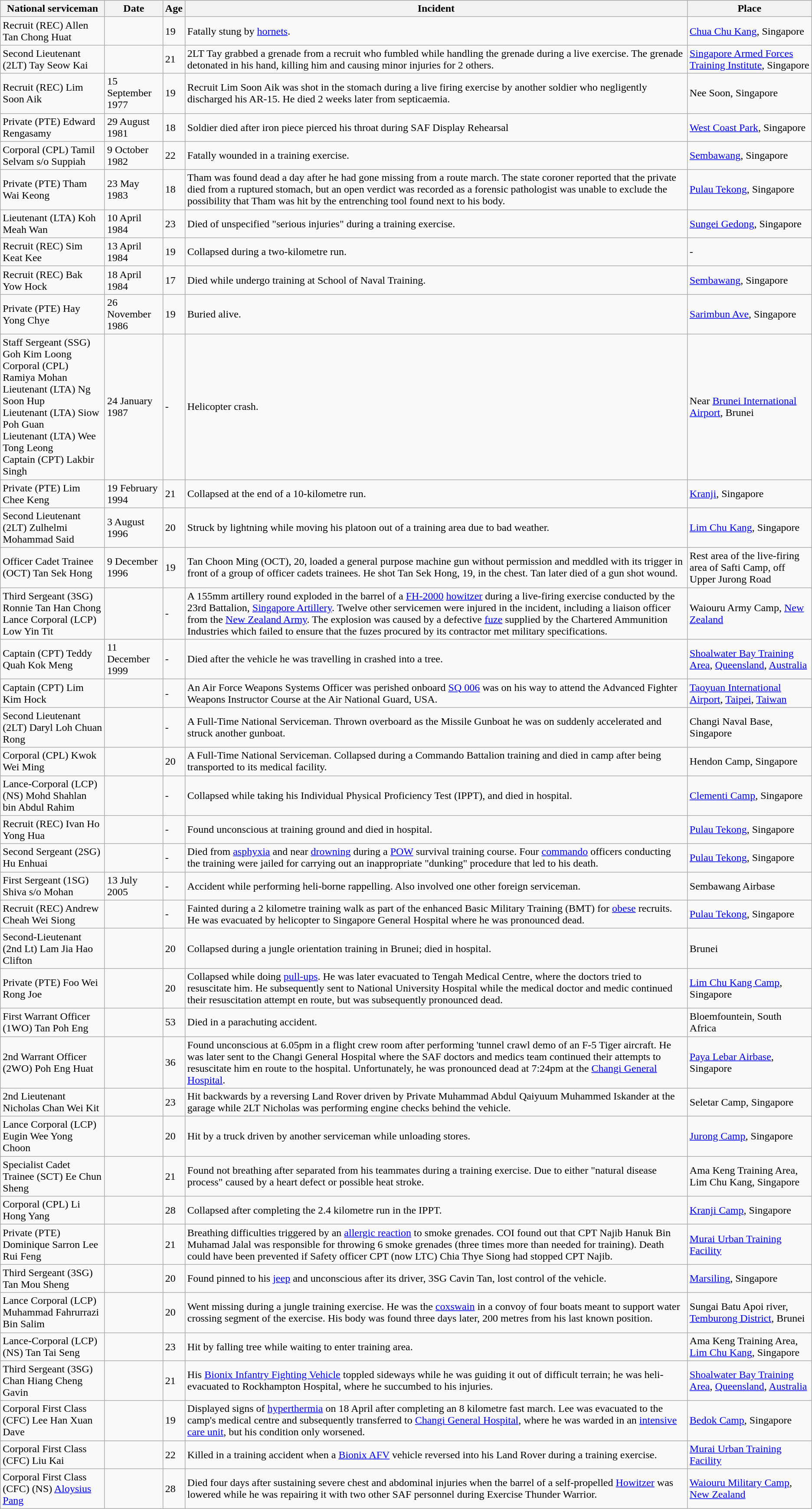<table class="wikitable sortable">
<tr>
<th>National serviceman</th>
<th>Date</th>
<th>Age</th>
<th>Incident</th>
<th>Place</th>
</tr>
<tr>
<td>Recruit (REC) Allen Tan Chong Huat</td>
<td></td>
<td>19</td>
<td>Fatally stung by <a href='#'>hornets</a>.</td>
<td><a href='#'>Chua Chu Kang</a>, Singapore</td>
</tr>
<tr>
<td>Second Lieutenant (2LT) Tay Seow Kai</td>
<td></td>
<td>21</td>
<td>2LT Tay grabbed a grenade from a recruit who fumbled while handling the grenade during a live exercise. The grenade detonated in his hand, killing him and causing minor injuries for 2 others.</td>
<td><a href='#'>Singapore Armed Forces Training Institute</a>, Singapore</td>
</tr>
<tr>
<td>Recruit (REC) Lim Soon Aik</td>
<td>15 September 1977</td>
<td>19</td>
<td>Recruit Lim Soon Aik was shot in the stomach during a live firing exercise by another soldier who negligently discharged his AR-15. He died 2 weeks later from septicaemia.</td>
<td>Nee Soon, Singapore</td>
</tr>
<tr>
<td>Private (PTE) Edward Rengasamy</td>
<td>29 August 1981</td>
<td>18</td>
<td>Soldier died after iron piece pierced his throat during SAF Display Rehearsal </td>
<td><a href='#'>West Coast Park</a>, Singapore</td>
</tr>
<tr>
<td>Corporal (CPL) Tamil Selvam s/o Suppiah</td>
<td>9 October 1982</td>
<td>22</td>
<td>Fatally wounded in a training exercise.</td>
<td><a href='#'>Sembawang</a>, Singapore</td>
</tr>
<tr>
<td>Private (PTE) Tham Wai Keong</td>
<td>23 May 1983</td>
<td>18</td>
<td>Tham was found dead a day after he had gone missing from a route march. The state coroner reported that the private died from a ruptured stomach, but an open verdict was recorded as a forensic pathologist was unable to exclude the possibility that Tham was hit by the entrenching tool found next to his body.</td>
<td><a href='#'>Pulau Tekong</a>, Singapore</td>
</tr>
<tr>
<td>Lieutenant (LTA) Koh Meah Wan</td>
<td>10 April 1984</td>
<td>23</td>
<td>Died of unspecified "serious injuries" during a training exercise.</td>
<td><a href='#'>Sungei Gedong</a>, Singapore</td>
</tr>
<tr>
<td>Recruit (REC) Sim Keat Kee</td>
<td>13 April 1984</td>
<td>19</td>
<td>Collapsed during a two-kilometre run.</td>
<td>-</td>
</tr>
<tr>
<td>Recruit (REC) Bak Yow Hock</td>
<td>18 April 1984</td>
<td>17</td>
<td>Died while undergo training at School of Naval Training.</td>
<td><a href='#'>Sembawang</a>, Singapore</td>
</tr>
<tr>
<td>Private (PTE) Hay Yong Chye</td>
<td>26 November 1986</td>
<td>19</td>
<td>Buried alive.</td>
<td><a href='#'>Sarimbun Ave</a>, Singapore</td>
</tr>
<tr>
<td>Staff Sergeant (SSG) Goh Kim Loong<br>Corporal (CPL) Ramiya Mohan<br>Lieutenant (LTA) Ng Soon Hup<br>Lieutenant (LTA) Siow Poh Guan<br>Lieutenant (LTA) Wee Tong Leong<br>Captain (CPT) Lakbir Singh</td>
<td>24 January 1987</td>
<td>-</td>
<td>Helicopter crash.</td>
<td>Near <a href='#'>Brunei International Airport</a>, Brunei</td>
</tr>
<tr>
<td>Private (PTE) Lim Chee Keng</td>
<td>19 February 1994</td>
<td>21</td>
<td>Collapsed at the end of a 10-kilometre run.</td>
<td><a href='#'>Kranji</a>, Singapore</td>
</tr>
<tr>
<td>Second Lieutenant (2LT) Zulhelmi Mohammad Said</td>
<td>3 August 1996</td>
<td>20</td>
<td>Struck by lightning while moving his platoon out of a training area due to bad weather.</td>
<td><a href='#'>Lim Chu Kang</a>, Singapore</td>
</tr>
<tr>
<td>Officer Cadet Trainee (OCT) Tan Sek Hong</td>
<td>9 December 1996</td>
<td>19</td>
<td>Tan Choon Ming (OCT), 20, loaded a general purpose machine gun without permission and meddled with its trigger in front of a group of officer cadets trainees. He shot Tan Sek Hong, 19, in the chest. Tan later died of a gun shot wound.</td>
<td>Rest area of the live-firing area of Safti Camp, off Upper Jurong Road</td>
</tr>
<tr>
<td>Third Sergeant (3SG) Ronnie Tan Han Chong<br>Lance Corporal (LCP) Low Yin Tit</td>
<td></td>
<td>-</td>
<td>A 155mm artillery round exploded in the barrel of a <a href='#'>FH-2000</a> <a href='#'>howitzer</a> during a live-firing exercise conducted by the 23rd Battalion, <a href='#'>Singapore Artillery</a>. Twelve other servicemen were injured in the incident, including a liaison officer from the <a href='#'>New Zealand Army</a>. The explosion was caused by a defective <a href='#'>fuze</a> supplied by the Chartered Ammunition Industries which failed to ensure that the fuzes procured by its contractor met military specifications.</td>
<td>Waiouru Army Camp, <a href='#'>New Zealand</a></td>
</tr>
<tr>
<td>Captain (CPT) Teddy Quah Kok Meng</td>
<td>11 December 1999</td>
<td>-</td>
<td>Died after the vehicle he was travelling in crashed into a tree.</td>
<td><a href='#'>Shoalwater Bay Training Area</a>, <a href='#'>Queensland</a>, <a href='#'>Australia</a></td>
</tr>
<tr>
<td>Captain (CPT) Lim Kim Hock</td>
<td></td>
<td>-</td>
<td>An Air Force Weapons Systems Officer was perished onboard <a href='#'>SQ 006</a>  was on his way to attend the Advanced Fighter Weapons Instructor Course at the Air National Guard, USA.</td>
<td><a href='#'>Taoyuan International Airport</a>, <a href='#'>Taipei</a>, <a href='#'>Taiwan</a></td>
</tr>
<tr>
<td>Second Lieutenant (2LT) Daryl Loh Chuan Rong</td>
<td></td>
<td>-</td>
<td>A Full-Time National Serviceman. Thrown overboard as the Missile Gunboat he was on suddenly accelerated and struck another gunboat.</td>
<td>Changi Naval Base, Singapore</td>
</tr>
<tr>
<td>Corporal (CPL) Kwok Wei Ming</td>
<td></td>
<td>20</td>
<td>A Full-Time National Serviceman. Collapsed during a Commando Battalion training and died in camp after being transported to its medical facility.</td>
<td>Hendon Camp, Singapore</td>
</tr>
<tr>
<td>Lance-Corporal (LCP) (NS) Mohd Shahlan bin Abdul Rahim</td>
<td></td>
<td>-</td>
<td>Collapsed while taking his Individual Physical Proficiency Test (IPPT), and died in hospital.</td>
<td><a href='#'>Clementi Camp</a>, Singapore</td>
</tr>
<tr>
<td>Recruit (REC) Ivan Ho Yong Hua</td>
<td></td>
<td>-</td>
<td>Found unconscious at training ground and died in hospital.</td>
<td><a href='#'>Pulau Tekong</a>, Singapore</td>
</tr>
<tr>
<td>Second Sergeant (2SG) Hu Enhuai</td>
<td></td>
<td>-</td>
<td>Died from <a href='#'>asphyxia</a> and near <a href='#'>drowning</a> during a <a href='#'>POW</a> survival training course. Four <a href='#'>commando</a> officers conducting the training were jailed for carrying out an inappropriate "dunking" procedure that led to his death.</td>
<td><a href='#'>Pulau Tekong</a>, Singapore</td>
</tr>
<tr>
<td>First Sergeant (1SG) Shiva s/o Mohan</td>
<td>13 July 2005</td>
<td>-</td>
<td>Accident while performing heli-borne rappelling. Also involved one other foreign serviceman.</td>
<td>Sembawang Airbase</td>
</tr>
<tr>
<td>Recruit (REC) Andrew Cheah Wei Siong</td>
<td></td>
<td>-</td>
<td>Fainted during a 2 kilometre training walk as part of the enhanced Basic Military Training (BMT) for <a href='#'>obese</a> recruits. He was evacuated by helicopter to Singapore General Hospital where he was pronounced dead.</td>
<td><a href='#'>Pulau Tekong</a>, Singapore</td>
</tr>
<tr>
<td>Second-Lieutenant (2nd Lt) Lam Jia Hao Clifton</td>
<td></td>
<td>20</td>
<td>Collapsed during a jungle orientation training in Brunei; died in hospital.</td>
<td>Brunei</td>
</tr>
<tr>
<td>Private (PTE) Foo Wei Rong Joe</td>
<td></td>
<td>20</td>
<td>Collapsed while doing <a href='#'>pull-ups</a>. He was later evacuated to Tengah Medical Centre, where the doctors tried to resuscitate him. He subsequently sent to National University Hospital while the medical doctor and medic continued their resuscitation attempt en route, but was subsequently pronounced dead.</td>
<td><a href='#'>Lim Chu Kang Camp</a>, Singapore</td>
</tr>
<tr>
<td>First Warrant Officer (1WO) Tan Poh Eng</td>
<td></td>
<td>53</td>
<td>Died in a parachuting accident.</td>
<td>Bloemfountein, South Africa</td>
</tr>
<tr>
<td>2nd Warrant Officer (2WO) Poh Eng Huat</td>
<td></td>
<td>36</td>
<td>Found unconscious at 6.05pm in a flight crew room after performing 'tunnel crawl demo of an F-5 Tiger aircraft. He was later sent to the Changi General Hospital where the SAF doctors and medics team continued their attempts to resuscitate him en route to the hospital. Unfortunately, he was pronounced dead at 7:24pm at the <a href='#'>Changi General Hospital</a>.</td>
<td><a href='#'>Paya Lebar Airbase</a>, Singapore</td>
</tr>
<tr>
<td>2nd Lieutenant Nicholas Chan Wei Kit</td>
<td></td>
<td>23</td>
<td>Hit backwards by a reversing Land Rover driven by Private Muhammad Abdul Qaiyuum Muhammed Iskander at the garage while 2LT Nicholas was performing engine checks behind the vehicle.</td>
<td>Seletar Camp, Singapore</td>
</tr>
<tr>
<td>Lance Corporal (LCP) Eugin Wee Yong Choon</td>
<td></td>
<td>20</td>
<td>Hit by a truck driven by another serviceman while unloading stores.</td>
<td><a href='#'>Jurong Camp</a>, Singapore</td>
</tr>
<tr>
<td>Specialist Cadet Trainee (SCT) Ee Chun Sheng</td>
<td></td>
<td>21</td>
<td>Found not breathing after separated from his teammates during a training exercise. Due to either "natural disease process" caused by a heart defect or possible heat stroke.</td>
<td>Ama Keng Training Area, Lim Chu Kang, Singapore</td>
</tr>
<tr>
<td>Corporal (CPL) Li Hong Yang</td>
<td></td>
<td>28</td>
<td>Collapsed after completing the 2.4 kilometre run in the IPPT.</td>
<td><a href='#'>Kranji Camp</a>, Singapore</td>
</tr>
<tr>
<td>Private (PTE) Dominique Sarron Lee Rui Feng</td>
<td></td>
<td>21</td>
<td>Breathing difficulties triggered by an <a href='#'>allergic reaction</a> to smoke grenades. COI found out that CPT Najib Hanuk Bin Muhamad Jalal was responsible for throwing 6 smoke grenades (three times more than needed for training). Death could have been prevented if Safety officer CPT (now LTC) Chia Thye Siong had stopped CPT Najib.</td>
<td><a href='#'>Murai Urban Training Facility</a></td>
</tr>
<tr>
<td>Third Sergeant (3SG) Tan Mou Sheng</td>
<td></td>
<td>20</td>
<td>Found pinned to his <a href='#'>jeep</a> and unconscious after its driver, 3SG Cavin Tan, lost control of the vehicle.</td>
<td><a href='#'>Marsiling</a>, Singapore</td>
</tr>
<tr>
<td>Lance Corporal (LCP) Muhammad Fahrurrazi Bin Salim</td>
<td></td>
<td>20</td>
<td>Went missing during a jungle training exercise. He was the <a href='#'>coxswain</a> in a convoy of four boats meant to support water crossing segment of the exercise. His body was found three days later, 200 metres from his last known position.</td>
<td>Sungai Batu Apoi river, <a href='#'>Temburong District</a>, Brunei</td>
</tr>
<tr>
<td>Lance-Corporal (LCP) (NS) Tan Tai Seng</td>
<td></td>
<td>23</td>
<td>Hit by falling tree while waiting to enter training area.</td>
<td>Ama Keng Training Area, <a href='#'>Lim Chu Kang</a>, Singapore</td>
</tr>
<tr>
<td>Third Sergeant (3SG) Chan Hiang Cheng Gavin</td>
<td></td>
<td>21</td>
<td>His <a href='#'>Bionix Infantry Fighting Vehicle</a> toppled sideways while he was guiding it out of difficult terrain; he was heli-evacuated to Rockhampton Hospital, where he succumbed to his injuries.</td>
<td><a href='#'>Shoalwater Bay Training Area</a>, <a href='#'>Queensland</a>, <a href='#'>Australia</a></td>
</tr>
<tr>
<td>Corporal First Class (CFC) Lee Han Xuan Dave</td>
<td></td>
<td>19</td>
<td>Displayed signs of <a href='#'>hyperthermia</a> on 18 April after completing an 8 kilometre fast march. Lee was evacuated to the camp's medical centre and subsequently transferred to <a href='#'>Changi General Hospital</a>, where he was warded in an <a href='#'>intensive care unit</a>, but his condition only worsened.</td>
<td><a href='#'>Bedok Camp</a>, Singapore</td>
</tr>
<tr>
<td>Corporal First Class (CFC) Liu Kai</td>
<td></td>
<td>22</td>
<td>Killed in a training accident when a <a href='#'>Bionix AFV</a> vehicle reversed into his Land Rover during a training exercise.</td>
<td><a href='#'>Murai Urban Training Facility</a></td>
</tr>
<tr>
<td>Corporal First Class (CFC) (NS) <a href='#'>Aloysius Pang</a></td>
<td></td>
<td>28</td>
<td>Died four days after sustaining severe chest and abdominal injuries when the barrel of a self-propelled <a href='#'>Howitzer</a> was lowered while he was repairing it with two other SAF personnel during Exercise Thunder Warrior.</td>
<td><a href='#'>Waiouru Military Camp</a>, <a href='#'>New Zealand</a></td>
</tr>
</table>
